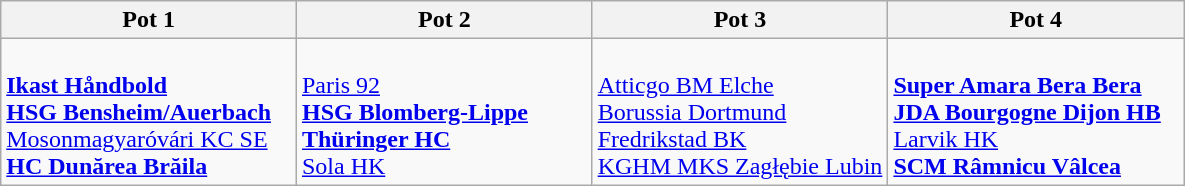<table class="wikitable">
<tr>
<th style="width:25%;">Pot 1</th>
<th style="width:25%;">Pot 2</th>
<th style="width:25%;">Pot 3</th>
<th style="width:25%;">Pot 4</th>
</tr>
<tr>
<td><br> <strong><a href='#'>Ikast Håndbold</a></strong><br>
 <strong><a href='#'>HSG Bensheim/Auerbach</a></strong><br>
 <a href='#'>Mosonmagyaróvári KC SE</a><br>
 <strong><a href='#'>HC Dunărea Brăila</a></strong></td>
<td><br> <a href='#'>Paris 92</a><br>
 <strong><a href='#'>HSG Blomberg-Lippe</a></strong><br>
 <strong><a href='#'>Thüringer HC</a></strong><br>
 <a href='#'>Sola HK</a></td>
<td><br> <a href='#'>Atticgo BM Elche</a><br>
 <a href='#'>Borussia Dortmund</a><br>
 <a href='#'>Fredrikstad BK</a><br>
 <a href='#'>KGHM MKS Zagłębie Lubin</a></td>
<td><br> <strong><a href='#'>Super Amara Bera Bera</a></strong><br>
 <strong><a href='#'>JDA Bourgogne Dijon HB</a></strong><br>
 <a href='#'>Larvik HK</a><br>
 <strong><a href='#'>SCM Râmnicu Vâlcea</a></strong></td>
</tr>
</table>
